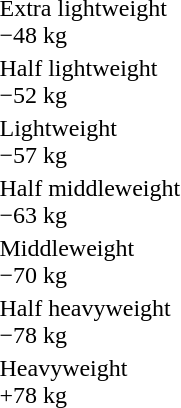<table>
<tr>
<td rowspan=2>Extra lightweight<br>−48 kg</td>
<td rowspan=2></td>
<td rowspan=2></td>
<td></td>
</tr>
<tr>
<td></td>
</tr>
<tr>
<td rowspan=2>Half lightweight<br>−52 kg</td>
<td rowspan=2></td>
<td rowspan=2></td>
<td></td>
</tr>
<tr>
<td></td>
</tr>
<tr>
<td rowspan=2>Lightweight<br>−57 kg</td>
<td rowspan=2></td>
<td rowspan=2></td>
<td></td>
</tr>
<tr>
<td></td>
</tr>
<tr>
<td rowspan=2>Half middleweight<br>−63 kg</td>
<td rowspan=2></td>
<td rowspan=2></td>
<td></td>
</tr>
<tr>
<td></td>
</tr>
<tr>
<td rowspan=2>Middleweight<br>−70 kg</td>
<td rowspan=2></td>
<td rowspan=2></td>
<td></td>
</tr>
<tr>
<td></td>
</tr>
<tr>
<td rowspan=2>Half heavyweight<br>−78 kg</td>
<td rowspan=2></td>
<td rowspan=2></td>
<td></td>
</tr>
<tr>
<td></td>
</tr>
<tr>
<td rowspan=2>Heavyweight<br>+78 kg</td>
<td rowspan=2></td>
<td rowspan=2></td>
<td></td>
</tr>
<tr>
<td></td>
</tr>
</table>
